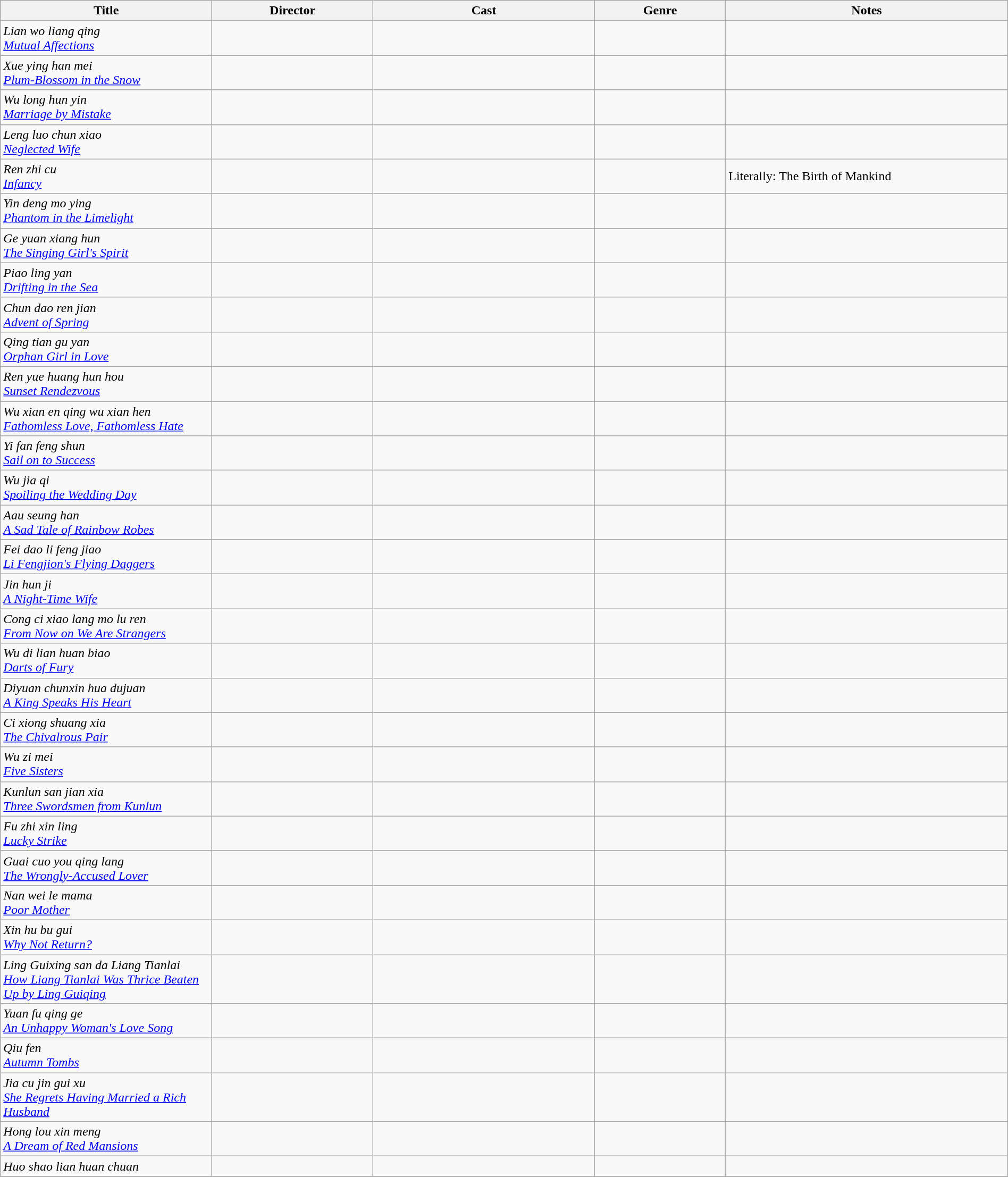<table class="wikitable" width= "100%">
<tr>
<th width=21%>Title</th>
<th width=16%>Director</th>
<th width=22%>Cast</th>
<th width=13%>Genre</th>
<th width=28%>Notes</th>
</tr>
<tr>
<td><em>Lian wo liang qing </em><br><em><a href='#'>Mutual Affections</a></em></td>
<td></td>
<td></td>
<td></td>
<td></td>
</tr>
<tr>
<td><em>Xue ying han mei </em><br><em><a href='#'>Plum-Blossom in the Snow</a></em></td>
<td></td>
<td></td>
<td></td>
<td></td>
</tr>
<tr>
<td><em>Wu long hun yin </em><br><em><a href='#'>Marriage by Mistake</a></em></td>
<td></td>
<td></td>
<td></td>
<td></td>
</tr>
<tr>
<td><em>Leng luo chun xiao </em><br><em><a href='#'>Neglected Wife</a></em></td>
<td></td>
<td></td>
<td></td>
<td></td>
</tr>
<tr>
<td><em>Ren zhi cu </em><br><em><a href='#'>Infancy</a></em></td>
<td></td>
<td></td>
<td></td>
<td>Literally: The Birth of Mankind</td>
</tr>
<tr>
<td><em>Yin deng mo ying </em><br><em><a href='#'>Phantom in the Limelight</a></em></td>
<td></td>
<td></td>
<td></td>
<td></td>
</tr>
<tr>
<td><em>Ge yuan xiang hun </em><br><em><a href='#'>The Singing Girl's Spirit</a></em></td>
<td></td>
<td></td>
<td></td>
<td></td>
</tr>
<tr>
<td><em>Piao ling yan </em><br><em><a href='#'>Drifting in the Sea</a></em></td>
<td></td>
<td></td>
<td></td>
<td></td>
</tr>
<tr>
<td><em>Chun dao ren jian </em><br><em><a href='#'>Advent of Spring</a></em></td>
<td></td>
<td></td>
<td></td>
<td></td>
</tr>
<tr>
<td><em> Qing tian gu yan </em><br><em><a href='#'>Orphan Girl in Love</a></em></td>
<td></td>
<td></td>
<td></td>
<td></td>
</tr>
<tr>
<td><em> Ren yue huang hun hou </em><br><em><a href='#'>Sunset Rendezvous</a></em></td>
<td></td>
<td></td>
<td></td>
<td></td>
</tr>
<tr>
<td><em>Wu xian en qing wu xian hen </em><br><em><a href='#'>Fathomless Love, Fathomless Hate</a></em></td>
<td></td>
<td></td>
<td></td>
<td></td>
</tr>
<tr>
<td><em>Yi fan feng shun </em><br><em><a href='#'>Sail on to Success</a></em></td>
<td></td>
<td></td>
<td></td>
<td></td>
</tr>
<tr>
<td><em>Wu jia qi </em><br><em><a href='#'>Spoiling the Wedding Day</a></em></td>
<td></td>
<td></td>
<td></td>
<td></td>
</tr>
<tr>
<td><em> Aau seung han</em><br><em><a href='#'>A Sad Tale of Rainbow Robes</a></em></td>
<td></td>
<td></td>
<td></td>
<td></td>
</tr>
<tr>
<td><em> Fei dao li feng jiao </em><br><em><a href='#'>Li Fengjion's Flying Daggers</a></em></td>
<td></td>
<td></td>
<td></td>
<td></td>
</tr>
<tr>
<td><em>Jin hun ji </em><br><em><a href='#'>A Night-Time Wife</a></em></td>
<td></td>
<td></td>
<td></td>
<td></td>
</tr>
<tr>
<td><em>Cong ci xiao lang mo lu ren </em><br><em><a href='#'>From Now on We Are Strangers</a></em></td>
<td></td>
<td></td>
<td></td>
<td></td>
</tr>
<tr>
<td><em>Wu di lian huan biao </em><br><em><a href='#'>Darts of Fury</a></em></td>
<td></td>
<td></td>
<td></td>
<td></td>
</tr>
<tr>
<td><em> Diyuan chunxin hua dujuan</em><br><em><a href='#'>A King Speaks His Heart</a></em></td>
<td></td>
<td></td>
<td></td>
<td></td>
</tr>
<tr>
<td><em>Ci xiong shuang xia </em><br><em><a href='#'>The Chivalrous Pair</a></em></td>
<td></td>
<td></td>
<td></td>
<td></td>
</tr>
<tr>
<td><em> Wu zi mei</em><br><em><a href='#'>Five Sisters</a></em></td>
<td></td>
<td></td>
<td></td>
<td></td>
</tr>
<tr>
<td><em> Kunlun san jian xia </em><br><em><a href='#'>Three Swordsmen from Kunlun</a></em></td>
<td></td>
<td></td>
<td></td>
<td></td>
</tr>
<tr>
<td><em>Fu zhi xin ling </em><br><em><a href='#'>Lucky Strike</a></em></td>
<td></td>
<td></td>
<td></td>
<td></td>
</tr>
<tr>
<td><em> Guai cuo you qing lang </em><br><em><a href='#'>The Wrongly-Accused Lover</a></em></td>
<td></td>
<td></td>
<td></td>
<td></td>
</tr>
<tr>
<td><em> Nan wei le mama</em><br><em><a href='#'>Poor Mother</a></em></td>
<td></td>
<td></td>
<td></td>
<td></td>
</tr>
<tr>
<td><em>Xin hu bu gui </em><br><em><a href='#'>Why Not Return?</a></em></td>
<td></td>
<td></td>
<td></td>
<td></td>
</tr>
<tr>
<td><em> Ling Guixing san da Liang Tianlai </em><br><em><a href='#'>How Liang Tianlai Was Thrice Beaten Up by Ling Guiqing</a></em></td>
<td></td>
<td></td>
<td></td>
<td></td>
</tr>
<tr>
<td><em> Yuan fu qing ge </em><br><em><a href='#'>An Unhappy Woman's Love Song</a></em></td>
<td></td>
<td></td>
<td></td>
<td></td>
</tr>
<tr>
<td><em>Qiu fen </em><br><em><a href='#'>Autumn Tombs</a></em></td>
<td></td>
<td></td>
<td></td>
<td></td>
</tr>
<tr>
<td><em>Jia cu jin gui xu </em><br><em><a href='#'>She Regrets Having Married a Rich Husband</a></em></td>
<td></td>
<td></td>
<td></td>
<td></td>
</tr>
<tr>
<td><em> Hong lou xin meng </em><br><em><a href='#'>A Dream of Red Mansions</a></em></td>
<td></td>
<td></td>
<td></td>
<td></td>
</tr>
<tr>
<td><em>Huo shao lian huan chuan</em></td>
<td></td>
<td></td>
<td></td>
<td></td>
</tr>
<tr>
</tr>
</table>
